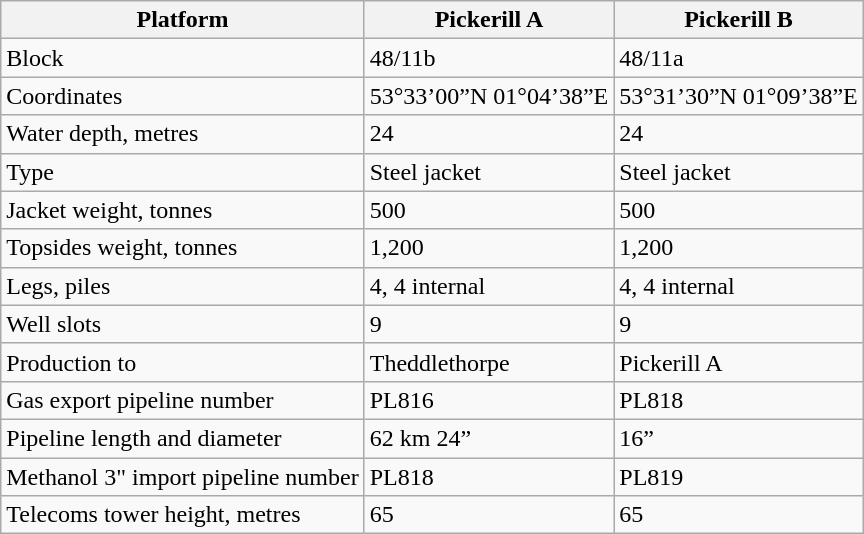<table class="wikitable">
<tr>
<th>Platform</th>
<th>Pickerill A</th>
<th>Pickerill B</th>
</tr>
<tr>
<td>Block</td>
<td>48/11b</td>
<td>48/11a</td>
</tr>
<tr>
<td>Coordinates</td>
<td>53°33’00”N  01°04’38”E</td>
<td>53°31’30”N  01°09’38”E</td>
</tr>
<tr>
<td>Water depth, metres</td>
<td>24</td>
<td>24</td>
</tr>
<tr>
<td>Type</td>
<td>Steel jacket</td>
<td>Steel jacket</td>
</tr>
<tr>
<td>Jacket weight, tonnes</td>
<td>500</td>
<td>500</td>
</tr>
<tr>
<td>Topsides weight, tonnes</td>
<td>1,200</td>
<td>1,200</td>
</tr>
<tr>
<td>Legs, piles</td>
<td>4, 4 internal</td>
<td>4, 4 internal</td>
</tr>
<tr>
<td>Well slots</td>
<td>9</td>
<td>9</td>
</tr>
<tr>
<td>Production to</td>
<td>Theddlethorpe</td>
<td>Pickerill A</td>
</tr>
<tr>
<td>Gas export pipeline  number</td>
<td>PL816</td>
<td>PL818</td>
</tr>
<tr>
<td>Pipeline  length and diameter</td>
<td>62 km 24”</td>
<td>16”</td>
</tr>
<tr>
<td>Methanol 3" import pipeline number</td>
<td>PL818</td>
<td>PL819</td>
</tr>
<tr>
<td>Telecoms tower height, metres</td>
<td>65</td>
<td>65</td>
</tr>
</table>
